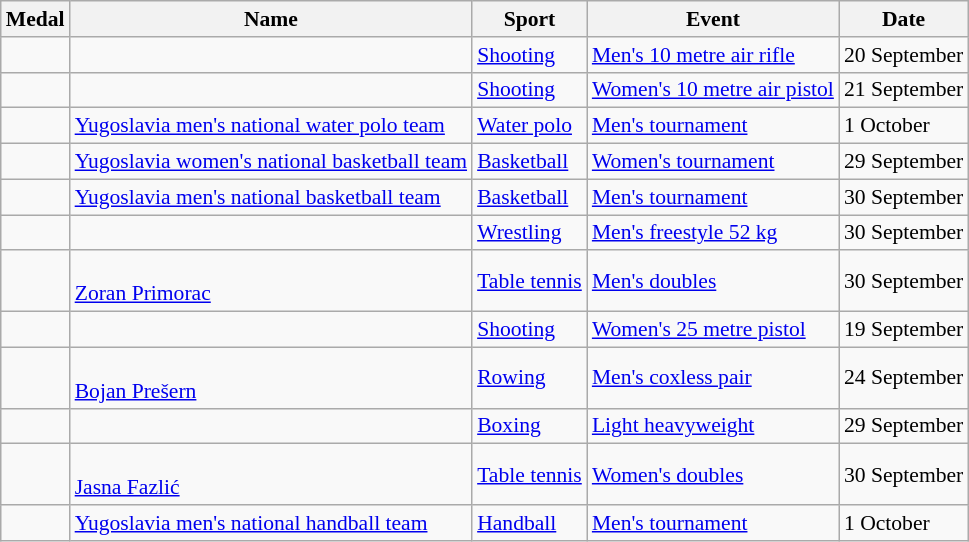<table class="wikitable sortable" style="font-size:90%">
<tr>
<th>Medal</th>
<th>Name</th>
<th>Sport</th>
<th>Event</th>
<th>Date</th>
</tr>
<tr>
<td></td>
<td></td>
<td><a href='#'>Shooting</a></td>
<td><a href='#'>Men's 10 metre air rifle</a></td>
<td>20 September</td>
</tr>
<tr>
<td></td>
<td></td>
<td><a href='#'>Shooting</a></td>
<td><a href='#'>Women's 10 metre air pistol</a></td>
<td>21 September</td>
</tr>
<tr>
<td></td>
<td><a href='#'>Yugoslavia men's national water polo team</a><br></td>
<td><a href='#'>Water polo</a></td>
<td><a href='#'>Men's tournament</a></td>
<td>1 October</td>
</tr>
<tr>
<td></td>
<td><a href='#'>Yugoslavia women's national basketball team</a><br></td>
<td><a href='#'>Basketball</a></td>
<td><a href='#'>Women's tournament</a></td>
<td>29 September</td>
</tr>
<tr>
<td></td>
<td><a href='#'>Yugoslavia men's national basketball team</a><br></td>
<td><a href='#'>Basketball</a></td>
<td><a href='#'>Men's tournament</a></td>
<td>30 September</td>
</tr>
<tr>
<td></td>
<td></td>
<td><a href='#'>Wrestling</a></td>
<td><a href='#'>Men's freestyle 52 kg</a></td>
<td>30 September</td>
</tr>
<tr>
<td></td>
<td> <br><a href='#'>Zoran Primorac</a></td>
<td><a href='#'>Table tennis</a></td>
<td><a href='#'>Men's doubles</a></td>
<td>30 September</td>
</tr>
<tr>
<td></td>
<td></td>
<td><a href='#'>Shooting</a></td>
<td><a href='#'>Women's 25 metre pistol</a></td>
<td>19 September</td>
</tr>
<tr>
<td></td>
<td> <br><a href='#'>Bojan Prešern</a></td>
<td><a href='#'>Rowing</a></td>
<td><a href='#'>Men's coxless pair</a></td>
<td>24 September</td>
</tr>
<tr>
<td></td>
<td></td>
<td><a href='#'>Boxing</a></td>
<td><a href='#'>Light heavyweight</a></td>
<td>29 September</td>
</tr>
<tr>
<td></td>
<td> <br><a href='#'>Jasna Fazlić</a></td>
<td><a href='#'>Table tennis</a></td>
<td><a href='#'>Women's doubles</a></td>
<td>30 September</td>
</tr>
<tr>
<td></td>
<td><a href='#'>Yugoslavia men's national handball team</a><br></td>
<td><a href='#'>Handball</a></td>
<td><a href='#'>Men's tournament</a></td>
<td>1 October</td>
</tr>
</table>
